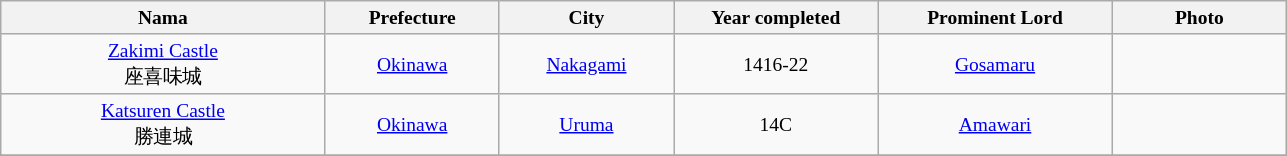<table class="wikitable" style="text-align:center; font-size:small;">
<tr>
<th style="width: 210px;">Nama</th>
<th style="width: 110px;">Prefecture</th>
<th style="width: 110px;">City</th>
<th style="width: 130px;">Year completed</th>
<th style="width: 150px;">Prominent Lord</th>
<th style="width: 110px;">Photo</th>
</tr>
<tr>
<td><a href='#'>Zakimi Castle</a><br>座喜味城</td>
<td><a href='#'>Okinawa</a></td>
<td><a href='#'>Nakagami</a></td>
<td>1416-22</td>
<td><a href='#'>Gosamaru</a></td>
<td><br></td>
</tr>
<tr>
<td><a href='#'>Katsuren Castle</a><br>勝連城</td>
<td><a href='#'>Okinawa</a></td>
<td><a href='#'>Uruma</a></td>
<td>14C</td>
<td><a href='#'>Amawari</a></td>
<td></td>
</tr>
<tr>
</tr>
</table>
